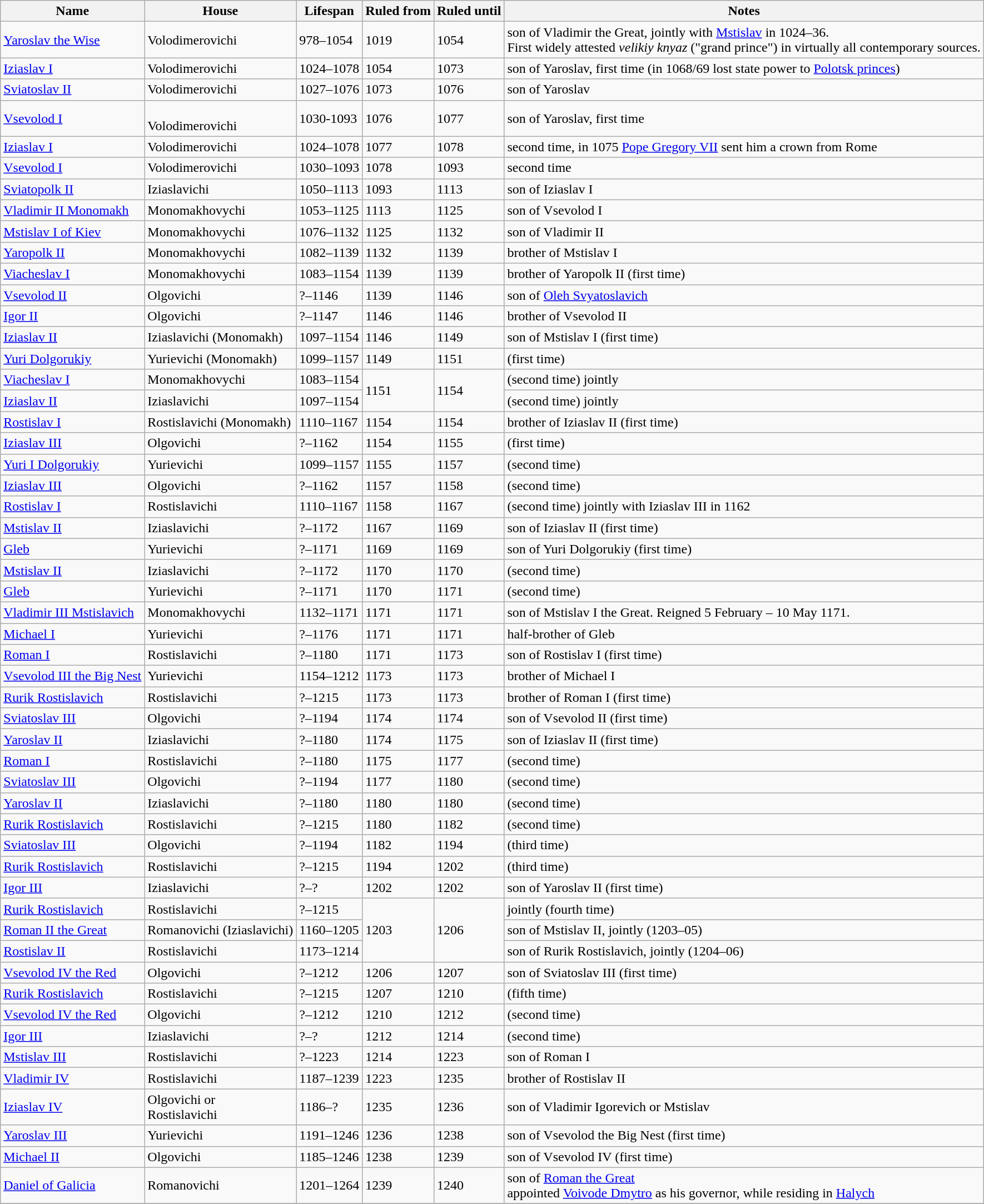<table class="wikitable sortable">
<tr>
<th>Name</th>
<th>House</th>
<th>Lifespan</th>
<th>Ruled from</th>
<th>Ruled until</th>
<th>Notes</th>
</tr>
<tr>
<td><a href='#'>Yaroslav the Wise</a></td>
<td>Volodimerovichi</td>
<td>978–1054</td>
<td>1019</td>
<td>1054</td>
<td>son of Vladimir the Great, jointly with <a href='#'>Mstislav</a> in 1024–36.<br>First widely attested <em>velikiy knyaz</em> ("grand prince") in virtually all contemporary sources.</td>
</tr>
<tr>
<td><a href='#'>Iziaslav I</a></td>
<td>Volodimerovichi</td>
<td>1024–1078</td>
<td>1054</td>
<td>1073</td>
<td>son of Yaroslav, first time (in 1068/69 lost state power to <a href='#'>Polotsk princes</a>)</td>
</tr>
<tr>
<td><a href='#'>Sviatoslav II</a></td>
<td>Volodimerovichi</td>
<td>1027–1076</td>
<td>1073</td>
<td>1076</td>
<td>son of Yaroslav</td>
</tr>
<tr>
<td><a href='#'>Vsevolod I</a></td>
<td><br>Volodimerovichi</td>
<td>1030-1093</td>
<td>1076</td>
<td>1077</td>
<td>son of Yaroslav, first time</td>
</tr>
<tr>
<td><a href='#'>Iziaslav I</a></td>
<td>Volodimerovichi</td>
<td>1024–1078</td>
<td>1077</td>
<td>1078</td>
<td>second time, in 1075 <a href='#'>Pope Gregory VII</a> sent him a crown from Rome</td>
</tr>
<tr>
<td><a href='#'>Vsevolod I</a></td>
<td>Volodimerovichi</td>
<td>1030–1093</td>
<td>1078</td>
<td>1093</td>
<td>second time</td>
</tr>
<tr>
<td><a href='#'>Sviatopolk II</a></td>
<td>Iziaslavichi</td>
<td>1050–1113</td>
<td>1093</td>
<td>1113</td>
<td>son of Iziaslav I</td>
</tr>
<tr>
<td><a href='#'>Vladimir II Monomakh</a></td>
<td>Monomakhovychi</td>
<td>1053–1125</td>
<td>1113</td>
<td>1125</td>
<td>son of Vsevolod I</td>
</tr>
<tr>
<td><a href='#'>Mstislav I of Kiev</a></td>
<td>Monomakhovychi</td>
<td>1076–1132</td>
<td>1125</td>
<td>1132</td>
<td>son of Vladimir II</td>
</tr>
<tr>
<td><a href='#'>Yaropolk II</a></td>
<td>Monomakhovychi</td>
<td>1082–1139</td>
<td>1132</td>
<td>1139</td>
<td>brother of Mstislav I</td>
</tr>
<tr>
<td><a href='#'>Viacheslav I</a></td>
<td>Monomakhovychi</td>
<td>1083–1154</td>
<td>1139</td>
<td>1139</td>
<td>brother of Yaropolk II (first time)</td>
</tr>
<tr>
<td><a href='#'>Vsevolod II</a></td>
<td>Olgovichi</td>
<td>?–1146</td>
<td>1139</td>
<td>1146</td>
<td>son of <a href='#'>Oleh Svyatoslavich</a></td>
</tr>
<tr>
<td><a href='#'>Igor II</a></td>
<td>Olgovichi</td>
<td>?–1147</td>
<td>1146</td>
<td>1146</td>
<td>brother of Vsevolod II</td>
</tr>
<tr>
<td><a href='#'>Iziaslav II</a></td>
<td>Iziaslavichi (Monomakh)</td>
<td>1097–1154</td>
<td>1146</td>
<td>1149</td>
<td>son of Mstislav I (first time)</td>
</tr>
<tr>
<td><a href='#'>Yuri Dolgorukiy</a></td>
<td>Yurievichi (Monomakh)</td>
<td>1099–1157</td>
<td>1149</td>
<td>1151</td>
<td>(first time)</td>
</tr>
<tr>
<td><a href='#'>Viacheslav I</a></td>
<td>Monomakhovychi</td>
<td>1083–1154</td>
<td rowspan=2>1151</td>
<td rowspan=2>1154</td>
<td>(second time) jointly</td>
</tr>
<tr>
<td><a href='#'>Iziaslav II</a></td>
<td>Iziaslavichi</td>
<td>1097–1154</td>
<td>(second time) jointly</td>
</tr>
<tr>
<td><a href='#'>Rostislav I</a></td>
<td>Rostislavichi (Monomakh)</td>
<td>1110–1167</td>
<td>1154</td>
<td>1154</td>
<td>brother of Iziaslav II (first time)</td>
</tr>
<tr>
<td><a href='#'>Iziaslav III</a></td>
<td>Olgovichi</td>
<td>?–1162</td>
<td>1154</td>
<td>1155</td>
<td>(first time)</td>
</tr>
<tr>
<td><a href='#'>Yuri I Dolgorukiy</a></td>
<td>Yurievichi</td>
<td>1099–1157</td>
<td>1155</td>
<td>1157</td>
<td>(second time)</td>
</tr>
<tr>
<td><a href='#'>Iziaslav III</a></td>
<td>Olgovichi</td>
<td>?–1162</td>
<td>1157</td>
<td>1158</td>
<td>(second time)</td>
</tr>
<tr>
<td><a href='#'>Rostislav I</a></td>
<td>Rostislavichi</td>
<td>1110–1167</td>
<td>1158</td>
<td>1167</td>
<td>(second time) jointly with Iziaslav III in 1162</td>
</tr>
<tr>
<td><a href='#'>Mstislav II</a></td>
<td>Iziaslavichi</td>
<td>?–1172</td>
<td>1167</td>
<td>1169</td>
<td>son of Iziaslav II (first time)</td>
</tr>
<tr>
<td><a href='#'>Gleb</a></td>
<td>Yurievichi</td>
<td>?–1171</td>
<td>1169</td>
<td>1169</td>
<td>son of Yuri Dolgorukiy (first time)</td>
</tr>
<tr>
<td><a href='#'>Mstislav II</a></td>
<td>Iziaslavichi</td>
<td>?–1172</td>
<td>1170</td>
<td>1170</td>
<td>(second time)</td>
</tr>
<tr>
<td><a href='#'>Gleb</a></td>
<td>Yurievichi</td>
<td>?–1171</td>
<td>1170</td>
<td>1171</td>
<td>(second time)</td>
</tr>
<tr>
<td><a href='#'>Vladimir III Mstislavich</a></td>
<td>Monomakhovychi</td>
<td>1132–1171</td>
<td>1171</td>
<td>1171</td>
<td>son of Mstislav I the Great. Reigned 5 February – 10 May 1171.</td>
</tr>
<tr>
<td><a href='#'>Michael I</a></td>
<td>Yurievichi</td>
<td>?–1176</td>
<td>1171</td>
<td>1171</td>
<td>half-brother of Gleb</td>
</tr>
<tr>
<td><a href='#'>Roman I</a></td>
<td>Rostislavichi</td>
<td>?–1180</td>
<td>1171</td>
<td>1173</td>
<td>son of Rostislav I (first time)</td>
</tr>
<tr>
<td><a href='#'>Vsevolod III the Big Nest</a></td>
<td>Yurievichi</td>
<td>1154–1212</td>
<td>1173</td>
<td>1173</td>
<td>brother of Michael I</td>
</tr>
<tr>
<td><a href='#'>Rurik Rostislavich</a></td>
<td>Rostislavichi</td>
<td>?–1215</td>
<td>1173</td>
<td>1173</td>
<td>brother of Roman I (first time)</td>
</tr>
<tr>
<td><a href='#'>Sviatoslav III</a></td>
<td>Olgovichi</td>
<td>?–1194</td>
<td>1174</td>
<td>1174</td>
<td>son of Vsevolod II (first time)</td>
</tr>
<tr>
<td><a href='#'>Yaroslav II</a></td>
<td>Iziaslavichi</td>
<td>?–1180</td>
<td>1174</td>
<td>1175</td>
<td>son of Iziaslav II (first time)</td>
</tr>
<tr>
<td><a href='#'>Roman I</a></td>
<td>Rostislavichi</td>
<td>?–1180</td>
<td>1175</td>
<td>1177</td>
<td>(second time)</td>
</tr>
<tr>
<td><a href='#'>Sviatoslav III</a></td>
<td>Olgovichi</td>
<td>?–1194</td>
<td>1177</td>
<td>1180</td>
<td>(second time)</td>
</tr>
<tr>
<td><a href='#'>Yaroslav II</a></td>
<td>Iziaslavichi</td>
<td>?–1180</td>
<td>1180</td>
<td>1180</td>
<td>(second time)</td>
</tr>
<tr>
<td><a href='#'>Rurik Rostislavich</a></td>
<td>Rostislavichi</td>
<td>?–1215</td>
<td>1180</td>
<td>1182</td>
<td>(second time)</td>
</tr>
<tr>
<td><a href='#'>Sviatoslav III</a></td>
<td>Olgovichi</td>
<td>?–1194</td>
<td>1182</td>
<td>1194</td>
<td>(third time)</td>
</tr>
<tr>
<td><a href='#'>Rurik Rostislavich</a></td>
<td>Rostislavichi</td>
<td>?–1215</td>
<td>1194</td>
<td>1202</td>
<td>(third time)</td>
</tr>
<tr>
<td><a href='#'>Igor III</a></td>
<td>Iziaslavichi</td>
<td>?–?</td>
<td>1202</td>
<td>1202</td>
<td>son of Yaroslav II (first time)</td>
</tr>
<tr>
<td><a href='#'>Rurik Rostislavich</a></td>
<td>Rostislavichi</td>
<td>?–1215</td>
<td rowspan=3>1203</td>
<td rowspan=3>1206</td>
<td>jointly (fourth time)</td>
</tr>
<tr>
<td><a href='#'>Roman II the Great</a></td>
<td>Romanovichi (Iziaslavichi)</td>
<td>1160–1205</td>
<td>son of Mstislav II, jointly (1203–05)</td>
</tr>
<tr>
<td><a href='#'>Rostislav II</a></td>
<td>Rostislavichi</td>
<td>1173–1214</td>
<td>son of Rurik Rostislavich, jointly (1204–06)</td>
</tr>
<tr>
<td><a href='#'>Vsevolod IV the Red</a></td>
<td>Olgovichi</td>
<td>?–1212</td>
<td>1206</td>
<td>1207</td>
<td>son of Sviatoslav III (first time)</td>
</tr>
<tr>
<td><a href='#'>Rurik Rostislavich</a></td>
<td>Rostislavichi</td>
<td>?–1215</td>
<td>1207</td>
<td>1210</td>
<td>(fifth time)</td>
</tr>
<tr>
<td><a href='#'>Vsevolod IV the Red</a></td>
<td>Olgovichi</td>
<td>?–1212</td>
<td>1210</td>
<td>1212</td>
<td>(second time)</td>
</tr>
<tr>
<td><a href='#'>Igor III</a></td>
<td>Iziaslavichi</td>
<td>?–?</td>
<td>1212</td>
<td>1214</td>
<td>(second time)</td>
</tr>
<tr>
<td><a href='#'>Mstislav III</a></td>
<td>Rostislavichi</td>
<td>?–1223</td>
<td>1214</td>
<td>1223</td>
<td>son of Roman I</td>
</tr>
<tr>
<td><a href='#'>Vladimir IV</a></td>
<td>Rostislavichi</td>
<td>1187–1239</td>
<td>1223</td>
<td>1235</td>
<td>brother of Rostislav II</td>
</tr>
<tr>
<td><a href='#'>Iziaslav IV</a></td>
<td>Olgovichi or<br>Rostislavichi</td>
<td>1186–?</td>
<td>1235</td>
<td>1236</td>
<td>son of Vladimir Igorevich or Mstislav</td>
</tr>
<tr>
<td><a href='#'>Yaroslav III</a></td>
<td>Yurievichi</td>
<td>1191–1246</td>
<td>1236</td>
<td>1238</td>
<td>son of Vsevolod the Big Nest (first time)</td>
</tr>
<tr>
<td><a href='#'>Michael II</a></td>
<td>Olgovichi</td>
<td>1185–1246</td>
<td>1238</td>
<td>1239</td>
<td>son of Vsevolod IV (first time)</td>
</tr>
<tr>
<td><a href='#'>Daniel of Galicia</a></td>
<td>Romanovichi</td>
<td>1201–1264</td>
<td>1239</td>
<td>1240</td>
<td>son of <a href='#'>Roman the Great</a><br>appointed <a href='#'>Voivode Dmytro</a> as his governor, while residing in <a href='#'>Halych</a></td>
</tr>
<tr>
</tr>
</table>
